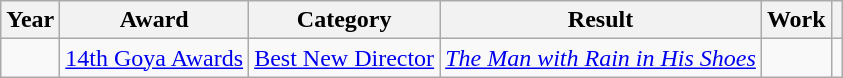<table class="wikitable sortable">
<tr>
<th>Year</th>
<th>Award</th>
<th>Category</th>
<th>Result</th>
<th>Work</th>
<th></th>
</tr>
<tr>
<td></td>
<td Goya Awards><a href='#'>14th Goya Awards</a></td>
<td><a href='#'>Best New Director</a></td>
<td><em><a href='#'>The Man with Rain in His Shoes</a></em></td>
<td></td>
<td></td>
</tr>
</table>
